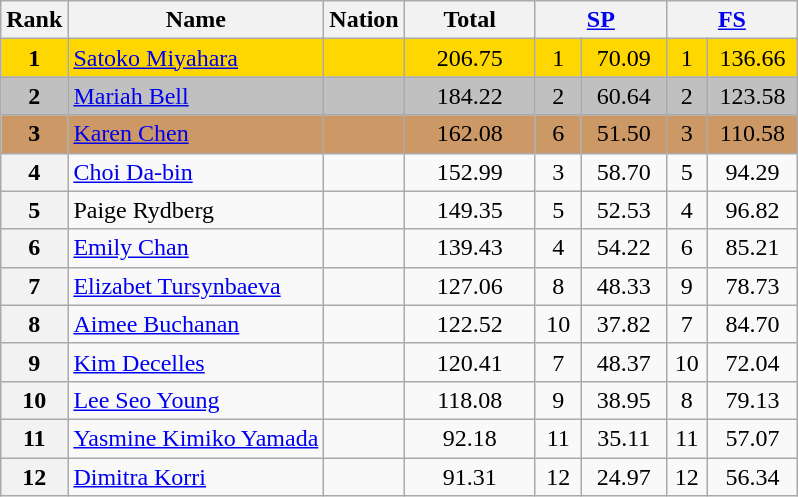<table class="wikitable sortable">
<tr>
<th>Rank</th>
<th>Name</th>
<th>Nation</th>
<th width="80px">Total</th>
<th colspan="2" width="80px"><a href='#'>SP</a></th>
<th colspan="2" width="80px"><a href='#'>FS</a></th>
</tr>
<tr bgcolor="gold">
<td align="center"><strong>1</strong></td>
<td><a href='#'>Satoko Miyahara</a></td>
<td></td>
<td align="center">206.75</td>
<td align="center">1</td>
<td align="center">70.09</td>
<td align="center">1</td>
<td align="center">136.66</td>
</tr>
<tr bgcolor="silver">
<td align="center"><strong>2</strong></td>
<td><a href='#'>Mariah Bell</a></td>
<td></td>
<td align="center">184.22</td>
<td align="center">2</td>
<td align="center">60.64</td>
<td align="center">2</td>
<td align="center">123.58</td>
</tr>
<tr bgcolor="cc9966">
<td align="center"><strong>3</strong></td>
<td><a href='#'>Karen Chen</a></td>
<td></td>
<td align="center">162.08</td>
<td align="center">6</td>
<td align="center">51.50</td>
<td align="center">3</td>
<td align="center">110.58</td>
</tr>
<tr>
<th>4</th>
<td><a href='#'>Choi Da-bin</a></td>
<td></td>
<td align="center">152.99</td>
<td align="center">3</td>
<td align="center">58.70</td>
<td align="center">5</td>
<td align="center">94.29</td>
</tr>
<tr>
<th>5</th>
<td>Paige Rydberg</td>
<td></td>
<td align="center">149.35</td>
<td align="center">5</td>
<td align="center">52.53</td>
<td align="center">4</td>
<td align="center">96.82</td>
</tr>
<tr>
<th>6</th>
<td><a href='#'>Emily Chan</a></td>
<td></td>
<td align="center">139.43</td>
<td align="center">4</td>
<td align="center">54.22</td>
<td align="center">6</td>
<td align="center">85.21</td>
</tr>
<tr>
<th>7</th>
<td><a href='#'>Elizabet Tursynbaeva</a></td>
<td></td>
<td align="center">127.06</td>
<td align="center">8</td>
<td align="center">48.33</td>
<td align="center">9</td>
<td align="center">78.73</td>
</tr>
<tr>
<th>8</th>
<td><a href='#'>Aimee Buchanan</a></td>
<td></td>
<td align="center">122.52</td>
<td align="center">10</td>
<td align="center">37.82</td>
<td align="center">7</td>
<td align="center">84.70</td>
</tr>
<tr>
<th>9</th>
<td><a href='#'>Kim Decelles</a></td>
<td></td>
<td align="center">120.41</td>
<td align="center">7</td>
<td align="center">48.37</td>
<td align="center">10</td>
<td align="center">72.04</td>
</tr>
<tr>
<th>10</th>
<td><a href='#'>Lee Seo Young</a></td>
<td></td>
<td align="center">118.08</td>
<td align="center">9</td>
<td align="center">38.95</td>
<td align="center">8</td>
<td align="center">79.13</td>
</tr>
<tr>
<th>11</th>
<td><a href='#'>Yasmine Kimiko Yamada</a></td>
<td></td>
<td align="center">92.18</td>
<td align="center">11</td>
<td align="center">35.11</td>
<td align="center">11</td>
<td align="center">57.07</td>
</tr>
<tr>
<th>12</th>
<td><a href='#'>Dimitra Korri</a></td>
<td></td>
<td align="center">91.31</td>
<td align="center">12</td>
<td align="center">24.97</td>
<td align="center">12</td>
<td align="center">56.34</td>
</tr>
</table>
